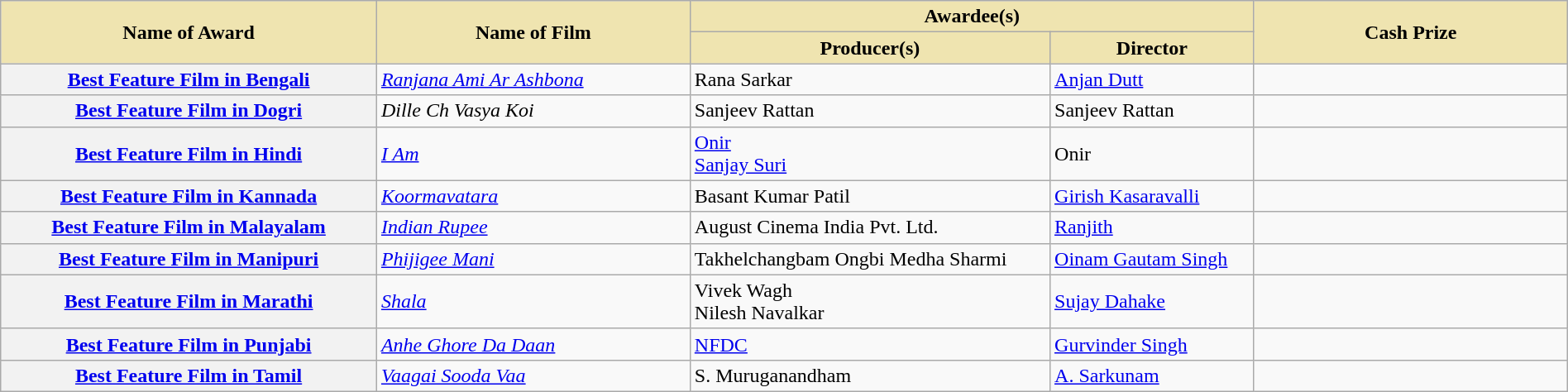<table class="wikitable plainrowheaders" style="width:100%;">
<tr>
<th scope="col" rowspan="2" style="background-color:#EFE4B0;width:24%;">Name of Award</th>
<th scope="col" rowspan="2" style="background-color:#EFE4B0;width:20%;">Name of Film</th>
<th scope="col" colspan="2" style="background-color:#EFE4B0;width:36%;">Awardee(s)</th>
<th scope="col" rowspan="2" style="background-color:#EFE4B0;width:20%;">Cash Prize</th>
</tr>
<tr>
<th style="background-color:#EFE4B0;">Producer(s)</th>
<th style="background-color:#EFE4B0;">Director</th>
</tr>
<tr>
<th scope="row"><a href='#'>Best Feature Film in Bengali</a></th>
<td><em><a href='#'>Ranjana Ami Ar Ashbona</a></em></td>
<td>Rana Sarkar</td>
<td><a href='#'>Anjan Dutt</a></td>
<td></td>
</tr>
<tr>
<th scope="row"><a href='#'>Best Feature Film in Dogri</a></th>
<td><em>Dille Ch Vasya Koi</em></td>
<td>Sanjeev Rattan</td>
<td>Sanjeev Rattan</td>
<td></td>
</tr>
<tr>
<th scope="row"><a href='#'>Best Feature Film in Hindi</a></th>
<td><em><a href='#'>I Am</a></em></td>
<td><a href='#'>Onir</a><br><a href='#'>Sanjay Suri</a></td>
<td>Onir</td>
<td></td>
</tr>
<tr>
<th scope="row"><a href='#'>Best Feature Film in Kannada</a></th>
<td><em><a href='#'>Koormavatara</a></em></td>
<td>Basant Kumar Patil</td>
<td><a href='#'>Girish Kasaravalli</a></td>
<td></td>
</tr>
<tr>
<th scope="row"><a href='#'>Best Feature Film in Malayalam</a></th>
<td><em><a href='#'>Indian Rupee</a></em></td>
<td>August Cinema India Pvt. Ltd.</td>
<td><a href='#'>Ranjith</a></td>
<td></td>
</tr>
<tr>
<th scope="row"><a href='#'>Best Feature Film in Manipuri</a></th>
<td><em><a href='#'>Phijigee Mani</a></em></td>
<td>Takhelchangbam Ongbi Medha Sharmi</td>
<td><a href='#'>Oinam Gautam Singh</a></td>
<td></td>
</tr>
<tr>
<th scope="row"><a href='#'>Best Feature Film in Marathi</a></th>
<td><em><a href='#'>Shala</a></em></td>
<td>Vivek Wagh<br>Nilesh Navalkar</td>
<td><a href='#'>Sujay Dahake</a></td>
<td></td>
</tr>
<tr>
<th scope="row"><a href='#'>Best Feature Film in Punjabi</a></th>
<td><em><a href='#'>Anhe Ghore Da Daan</a></em></td>
<td><a href='#'>NFDC</a></td>
<td><a href='#'>Gurvinder Singh</a></td>
<td></td>
</tr>
<tr>
<th scope="row"><a href='#'>Best Feature Film in Tamil</a></th>
<td><em><a href='#'>Vaagai Sooda Vaa</a></em></td>
<td>S. Muruganandham</td>
<td><a href='#'>A. Sarkunam</a></td>
<td></td>
</tr>
</table>
